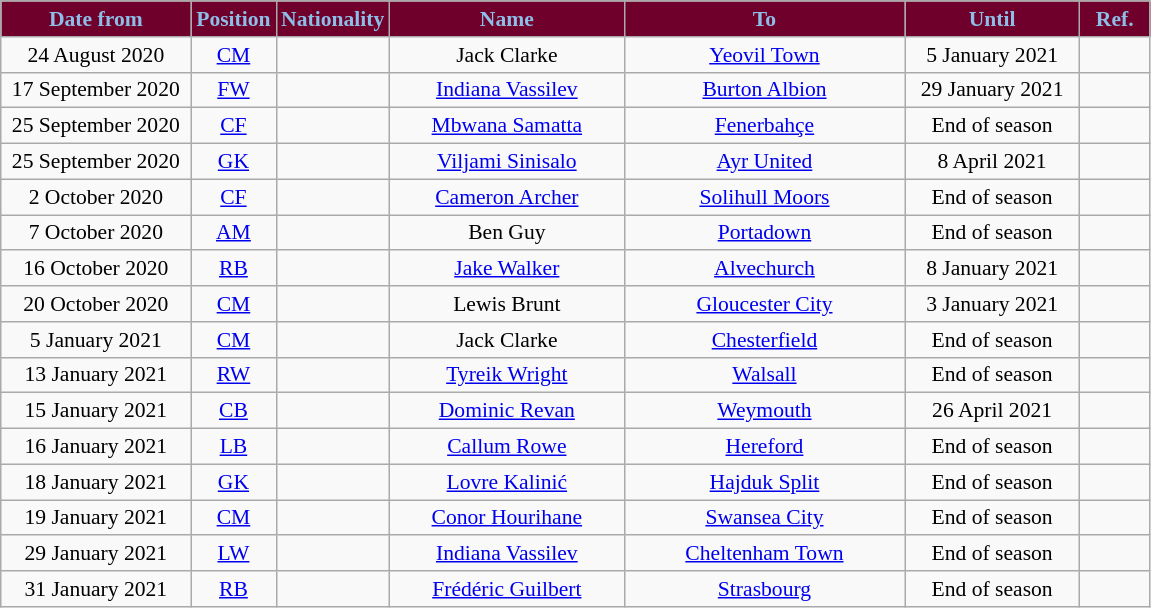<table class="wikitable"  style="text-align:center; font-size:90%; ">
<tr>
<th style="background:#6F002B; color:#8DBEE7; width:120px;">Date from</th>
<th style="background:#6F002B; color:#8DBEE7; width:50px;">Position</th>
<th style="background:#6F002B; color:#8DBEE7; width:50px;">Nationality</th>
<th style="background:#6F002B; color:#8DBEE7; width:150px;">Name</th>
<th style="background:#6F002B; color:#8DBEE7; width:180px;">To</th>
<th style="background:#6F002B; color:#8DBEE7; width:110px;">Until</th>
<th style="background:#6F002B; color:#8DBEE7; width:40px;">Ref.</th>
</tr>
<tr>
<td>24 August 2020</td>
<td><a href='#'>CM</a></td>
<td></td>
<td>Jack Clarke</td>
<td> <a href='#'>Yeovil Town</a></td>
<td>5 January 2021</td>
<td></td>
</tr>
<tr>
<td>17 September 2020</td>
<td><a href='#'>FW</a></td>
<td></td>
<td><a href='#'>Indiana Vassilev</a></td>
<td> <a href='#'>Burton Albion</a></td>
<td>29 January 2021</td>
<td></td>
</tr>
<tr>
<td>25 September 2020</td>
<td><a href='#'>CF</a></td>
<td></td>
<td><a href='#'>Mbwana Samatta</a></td>
<td> <a href='#'>Fenerbahçe</a></td>
<td>End of season</td>
<td></td>
</tr>
<tr>
<td>25 September 2020</td>
<td><a href='#'>GK</a></td>
<td></td>
<td><a href='#'>Viljami Sinisalo</a></td>
<td> <a href='#'>Ayr United</a></td>
<td>8 April 2021</td>
<td></td>
</tr>
<tr>
<td>2 October 2020</td>
<td><a href='#'>CF</a></td>
<td></td>
<td><a href='#'>Cameron Archer</a></td>
<td> <a href='#'>Solihull Moors</a></td>
<td>End of season</td>
<td></td>
</tr>
<tr>
<td>7 October 2020</td>
<td><a href='#'>AM</a></td>
<td></td>
<td>Ben Guy</td>
<td> <a href='#'>Portadown</a></td>
<td>End of season</td>
<td></td>
</tr>
<tr>
<td>16 October 2020</td>
<td><a href='#'>RB</a></td>
<td></td>
<td><a href='#'>Jake Walker</a></td>
<td> <a href='#'>Alvechurch</a></td>
<td>8 January 2021</td>
<td></td>
</tr>
<tr>
<td>20 October 2020</td>
<td><a href='#'>CM</a></td>
<td></td>
<td>Lewis Brunt</td>
<td> <a href='#'>Gloucester City</a></td>
<td>3 January 2021</td>
<td></td>
</tr>
<tr>
<td>5 January 2021</td>
<td><a href='#'>CM</a></td>
<td></td>
<td>Jack Clarke</td>
<td> <a href='#'>Chesterfield</a></td>
<td>End of season</td>
<td></td>
</tr>
<tr>
<td>13 January 2021</td>
<td><a href='#'>RW</a></td>
<td></td>
<td><a href='#'>Tyreik Wright</a></td>
<td> <a href='#'>Walsall</a></td>
<td>End of season</td>
<td></td>
</tr>
<tr>
<td>15 January 2021</td>
<td><a href='#'>CB</a></td>
<td></td>
<td><a href='#'>Dominic Revan</a></td>
<td> <a href='#'>Weymouth</a></td>
<td>26 April 2021</td>
<td></td>
</tr>
<tr>
<td>16 January 2021</td>
<td><a href='#'>LB</a></td>
<td></td>
<td><a href='#'>Callum Rowe</a></td>
<td> <a href='#'>Hereford</a></td>
<td>End of season</td>
<td></td>
</tr>
<tr>
<td>18 January 2021</td>
<td><a href='#'>GK</a></td>
<td></td>
<td><a href='#'>Lovre Kalinić</a></td>
<td> <a href='#'>Hajduk Split</a></td>
<td>End of season</td>
<td></td>
</tr>
<tr>
<td>19 January 2021</td>
<td><a href='#'>CM</a></td>
<td></td>
<td><a href='#'>Conor Hourihane</a></td>
<td> <a href='#'>Swansea City</a></td>
<td>End of season</td>
<td></td>
</tr>
<tr>
<td>29 January 2021</td>
<td><a href='#'>LW</a></td>
<td></td>
<td><a href='#'>Indiana Vassilev</a></td>
<td> <a href='#'>Cheltenham Town</a></td>
<td>End of season</td>
<td></td>
</tr>
<tr>
<td>31 January 2021</td>
<td><a href='#'>RB</a></td>
<td></td>
<td><a href='#'>Frédéric Guilbert</a></td>
<td> <a href='#'>Strasbourg</a></td>
<td>End of season</td>
<td></td>
</tr>
</table>
